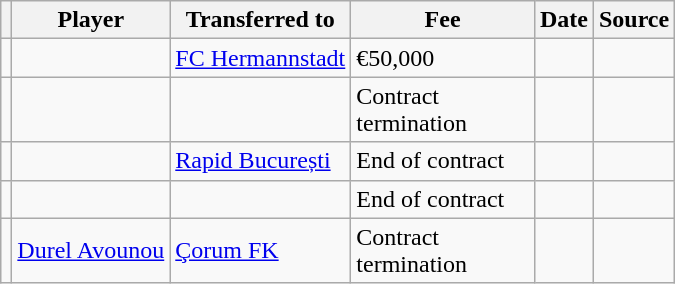<table class="wikitable plainrowheaders sortable">
<tr>
<th></th>
<th scope="col">Player</th>
<th>Transferred to</th>
<th style="width: 115px;">Fee</th>
<th scope="col">Date</th>
<th scope="col">Source</th>
</tr>
<tr>
<td align="center"></td>
<td></td>
<td> <a href='#'>FC Hermannstadt</a></td>
<td>€50,000</td>
<td></td>
<td></td>
</tr>
<tr>
<td align="center"></td>
<td></td>
<td></td>
<td>Contract termination</td>
<td></td>
<td></td>
</tr>
<tr>
<td align="center"></td>
<td></td>
<td> <a href='#'>Rapid București</a></td>
<td>End of contract</td>
<td></td>
<td></td>
</tr>
<tr>
<td align="center"></td>
<td></td>
<td></td>
<td>End of contract</td>
<td></td>
<td></td>
</tr>
<tr>
<td align="center"></td>
<td> <a href='#'>Durel Avounou</a></td>
<td> <a href='#'>Çorum FK</a></td>
<td>Contract termination</td>
<td></td>
<td></td>
</tr>
</table>
